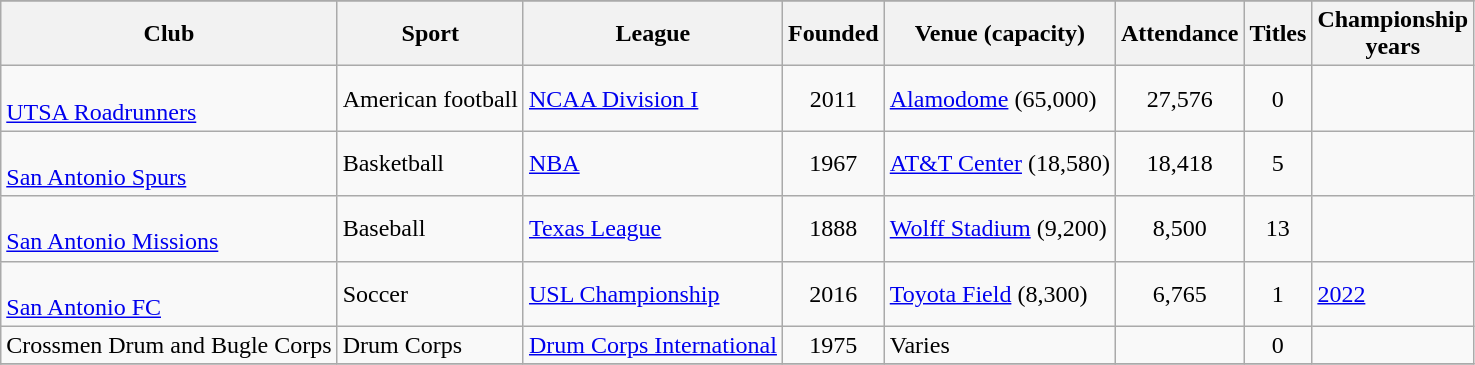<table class="wikitable sortable">
<tr>
</tr>
<tr>
<th>Club</th>
<th>Sport</th>
<th>League</th>
<th>Founded</th>
<th>Venue (capacity)</th>
<th>Attendance</th>
<th>Titles</th>
<th>Championship<br>years</th>
</tr>
<tr>
<td> <br> <a href='#'>UTSA Roadrunners</a></td>
<td>American football</td>
<td><a href='#'>NCAA Division I</a></td>
<td align=center>2011</td>
<td><a href='#'>Alamodome</a> (65,000)</td>
<td align=center>27,576</td>
<td align=center>0</td>
<td></td>
</tr>
<tr>
<td> <br> <a href='#'>San Antonio Spurs</a></td>
<td>Basketball</td>
<td><a href='#'>NBA</a></td>
<td align=center>1967</td>
<td><a href='#'>AT&T Center</a> (18,580)</td>
<td align=center>18,418</td>
<td align=center>5</td>
<td></td>
</tr>
<tr>
<td> <br> <a href='#'>San Antonio Missions</a></td>
<td>Baseball</td>
<td><a href='#'>Texas League</a></td>
<td align=center>1888</td>
<td><a href='#'>Wolff Stadium</a> (9,200)</td>
<td align=center>8,500</td>
<td align=center>13</td>
<td></td>
</tr>
<tr>
<td> <br> <a href='#'>San Antonio FC</a></td>
<td>Soccer</td>
<td><a href='#'>USL Championship</a></td>
<td align=center>2016</td>
<td><a href='#'>Toyota Field</a> (8,300)</td>
<td align=center>6,765</td>
<td align=center>1</td>
<td><a href='#'>2022</a></td>
</tr>
<tr>
<td>Crossmen Drum and Bugle Corps</td>
<td>Drum Corps</td>
<td><a href='#'>Drum Corps International</a></td>
<td align=center>1975</td>
<td>Varies</td>
<td align=center></td>
<td align=center>0</td>
<td></td>
</tr>
<tr>
</tr>
</table>
